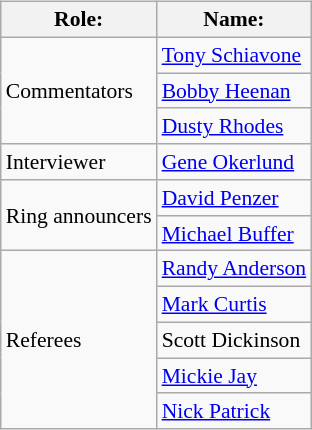<table class=wikitable style="font-size:90%; margin: 0.5em 0 0.5em 1em; float: right; clear: right;">
<tr>
<th>Role:</th>
<th>Name:</th>
</tr>
<tr>
<td rowspan=3>Commentators</td>
<td><a href='#'>Tony Schiavone</a></td>
</tr>
<tr>
<td><a href='#'>Bobby Heenan</a></td>
</tr>
<tr>
<td><a href='#'>Dusty Rhodes</a></td>
</tr>
<tr>
<td>Interviewer</td>
<td><a href='#'>Gene Okerlund</a></td>
</tr>
<tr>
<td rowspan=2>Ring announcers</td>
<td><a href='#'>David Penzer</a></td>
</tr>
<tr>
<td><a href='#'>Michael Buffer</a></td>
</tr>
<tr>
<td rowspan=5>Referees</td>
<td><a href='#'>Randy Anderson</a></td>
</tr>
<tr>
<td><a href='#'>Mark Curtis</a></td>
</tr>
<tr>
<td>Scott Dickinson</td>
</tr>
<tr>
<td><a href='#'>Mickie Jay</a></td>
</tr>
<tr>
<td><a href='#'>Nick Patrick</a></td>
</tr>
</table>
